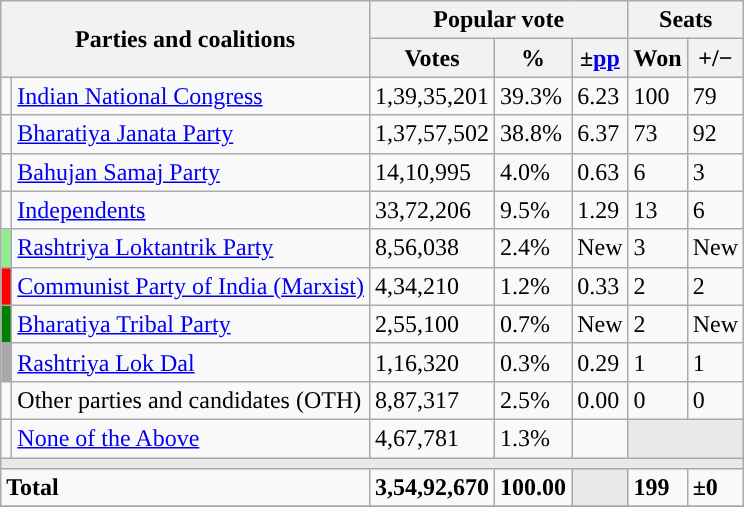<table class="wikitable">
<tr>
<th colspan="2" rowspan="2">Parties and coalitions</th>
<th colspan="3">Popular vote</th>
<th colspan="2">Seats</th>
</tr>
<tr>
<th>Votes</th>
<th>%</th>
<th>±<a href='#'>pp</a></th>
<th>Won</th>
<th><strong>+/−</strong></th>
</tr>
<tr>
<td></td>
<td><a href='#'>Indian National Congress</a></td>
<td>1,39,35,201</td>
<td>39.3%</td>
<td>6.23</td>
<td>100</td>
<td>79</td>
</tr>
<tr>
<td></td>
<td><a href='#'>Bharatiya Janata Party</a></td>
<td>1,37,57,502</td>
<td>38.8%</td>
<td>6.37</td>
<td>73</td>
<td>92</td>
</tr>
<tr>
<td></td>
<td><a href='#'>Bahujan Samaj Party</a></td>
<td>14,10,995</td>
<td>4.0%</td>
<td>0.63</td>
<td>6</td>
<td>3</td>
</tr>
<tr>
<td></td>
<td><a href='#'>Independents</a></td>
<td>33,72,206</td>
<td>9.5%</td>
<td>1.29</td>
<td>13</td>
<td>6</td>
</tr>
<tr>
<td bgcolor="lightgreen"></td>
<td><a href='#'>Rashtriya Loktantrik Party</a></td>
<td>8,56,038</td>
<td>2.4%</td>
<td>New</td>
<td>3</td>
<td>New</td>
</tr>
<tr>
<td bgcolor="red"></td>
<td><a href='#'>Communist Party of India (Marxist)</a></td>
<td>4,34,210</td>
<td>1.2%</td>
<td>0.33</td>
<td>2</td>
<td>2</td>
</tr>
<tr>
<td bgcolor="green"></td>
<td><a href='#'>Bharatiya Tribal Party</a></td>
<td>2,55,100</td>
<td>0.7%</td>
<td>New</td>
<td>2</td>
<td>New</td>
</tr>
<tr>
<td bgcolor="darkgray"></td>
<td><a href='#'>Rashtriya Lok Dal</a></td>
<td>1,16,320</td>
<td>0.3%</td>
<td>0.29</td>
<td>1</td>
<td>1</td>
</tr>
<tr>
<td></td>
<td>Other parties and candidates (OTH)</td>
<td>8,87,317</td>
<td>2.5%</td>
<td>0.00</td>
<td>0</td>
<td>0</td>
</tr>
<tr>
<td></td>
<td><a href='#'>None of the Above</a></td>
<td>4,67,781</td>
<td>1.3%</td>
<td></td>
<td colspan="2" bgcolor="#E9E9E9"></td>
</tr>
<tr>
<td colspan="7" bgcolor="#E9E9E9"></td>
</tr>
<tr style="font-weight:bold;">
<td align="left" colspan="2">Total</td>
<td>3,54,92,670</td>
<td>100.00</td>
<td bgcolor="#E9E9E9"></td>
<td>199</td>
<td>±0</td>
</tr>
<tr>
</tr>
</table>
